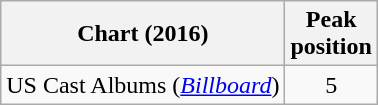<table class="wikitable">
<tr>
<th>Chart (2016)</th>
<th>Peak<br>position</th>
</tr>
<tr>
<td>US Cast Albums (<em><a href='#'>Billboard</a></em>)</td>
<td style="text-align:center;">5</td>
</tr>
</table>
